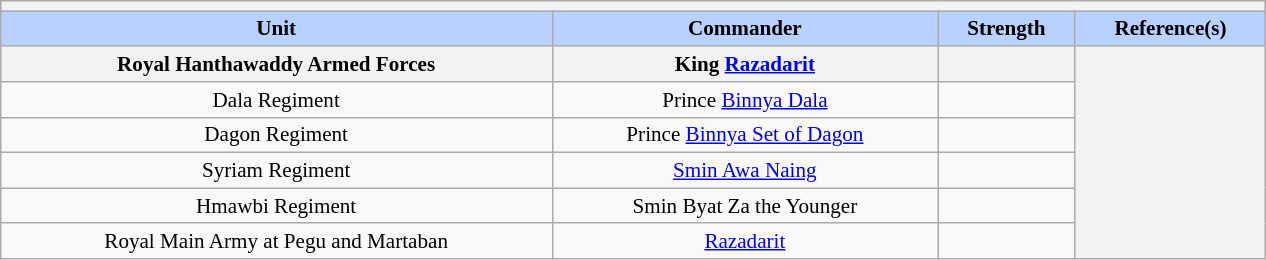<table class="wikitable collapsible" style="min-width:60em; margin:0.3em auto; font-size:88%;">
<tr>
<th colspan=5></th>
</tr>
<tr>
<th style="background-color:#B9D1FF">Unit</th>
<th style="background-color:#B9D1FF">Commander</th>
<th style="background-color:#B9D1FF">Strength</th>
<th style="background-color:#B9D1FF">Reference(s)</th>
</tr>
<tr>
<th colspan="1">Royal Hanthawaddy Armed Forces</th>
<th colspan="1">King <a href='#'>Razadarit</a></th>
<th colspan="1"></th>
<th rowspan="6"></th>
</tr>
<tr>
<td align="center">Dala Regiment</td>
<td align="center">Prince <a href='#'>Binnya Dala</a></td>
<td align="center"></td>
</tr>
<tr>
<td align="center">Dagon Regiment</td>
<td align="center">Prince <a href='#'>Binnya Set of Dagon</a></td>
<td align="center"></td>
</tr>
<tr>
<td align="center">Syriam Regiment</td>
<td align="center"><a href='#'>Smin Awa Naing</a></td>
<td align="center"></td>
</tr>
<tr>
<td align="center">Hmawbi Regiment</td>
<td align="center">Smin Byat Za the Younger</td>
<td align="center"></td>
</tr>
<tr>
<td align="center">Royal Main Army at Pegu and Martaban</td>
<td align="center"><a href='#'>Razadarit</a></td>
<td align="center"></td>
</tr>
</table>
